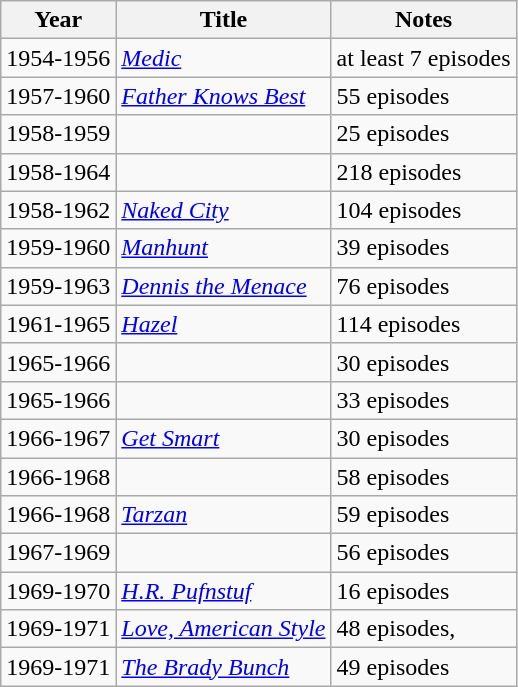<table class="wikitable sortable">
<tr>
<th>Year</th>
<th>Title</th>
<th>Notes</th>
</tr>
<tr>
<td>1954-1956</td>
<td><em><a href='#'>Medic</a></em></td>
<td>at least 7 episodes</td>
</tr>
<tr>
<td>1957-1960</td>
<td><em><a href='#'>Father Knows Best</a></em></td>
<td>55 episodes</td>
</tr>
<tr>
<td>1958-1959</td>
<td><em></em></td>
<td>25 episodes</td>
</tr>
<tr>
<td>1958-1964</td>
<td><em></em></td>
<td>218 episodes</td>
</tr>
<tr>
<td>1958-1962</td>
<td><em><a href='#'>Naked City</a></em></td>
<td>104 episodes</td>
</tr>
<tr>
<td>1959-1960</td>
<td><em><a href='#'>Manhunt</a></em></td>
<td>39 episodes</td>
</tr>
<tr>
<td>1959-1963</td>
<td><em><a href='#'>Dennis the Menace</a></em></td>
<td>76 episodes</td>
</tr>
<tr>
<td>1961-1965</td>
<td><em><a href='#'>Hazel</a></em></td>
<td>114 episodes</td>
</tr>
<tr>
<td>1965-1966</td>
<td><em></em></td>
<td>30 episodes</td>
</tr>
<tr>
<td>1965-1966</td>
<td><em></em></td>
<td>33 episodes</td>
</tr>
<tr>
<td>1966-1967</td>
<td><em><a href='#'>Get Smart</a></em></td>
<td>30 episodes</td>
</tr>
<tr>
<td>1966-1968</td>
<td><em></em></td>
<td>58 episodes</td>
</tr>
<tr>
<td>1966-1968</td>
<td><em><a href='#'>Tarzan</a></em></td>
<td>59 episodes</td>
</tr>
<tr>
<td>1967-1969</td>
<td><em></em></td>
<td>56 episodes</td>
</tr>
<tr>
<td>1969-1970</td>
<td><em><a href='#'>H.R. Pufnstuf</a></em></td>
<td>16 episodes</td>
</tr>
<tr>
<td>1969-1971</td>
<td><em><a href='#'>Love, American Style</a></em></td>
<td>48 episodes,</td>
</tr>
<tr>
<td>1969-1971</td>
<td><em><a href='#'>The Brady Bunch</a></em></td>
<td>49 episodes</td>
</tr>
</table>
